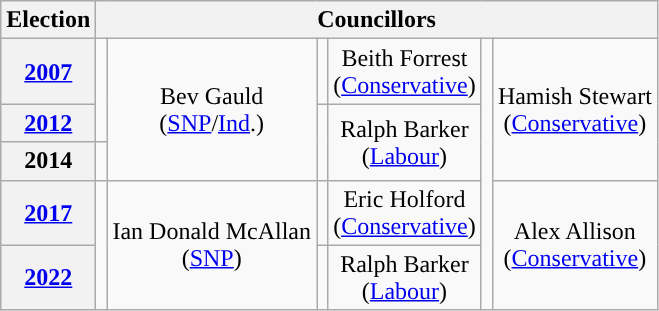<table class="wikitable" style="text-align:center">
<tr>
<th>Election</th>
<th colspan=8>Councillors</th>
</tr>
<tr>
<th><a href='#'>2007</a></th>
<td rowspan=2; style="background-color: "></td>
<td rowspan=3>Bev Gauld<br>(<a href='#'>SNP</a>/<a href='#'>Ind</a>.)</td>
<td rowspan=1; style="background-color: "></td>
<td rowspan=1>Beith Forrest<br>(<a href='#'>Conservative</a>)</td>
<td rowspan=5; style="background-color: "></td>
<td rowspan=3>Hamish Stewart<br>(<a href='#'>Conservative</a>)</td>
</tr>
<tr>
<th><a href='#'>2012</a></th>
<td rowspan=2; style="background-color: "></td>
<td rowspan=2>Ralph Barker<br>(<a href='#'>Labour</a>)</td>
</tr>
<tr>
<th>2014</th>
<td rowspan=1; style="background-color: "></td>
</tr>
<tr>
<th><a href='#'>2017</a></th>
<td rowspan=2; style="background-color: "></td>
<td rowspan=2>Ian Donald McAllan<br>(<a href='#'>SNP</a>)</td>
<td rowspan=1; style="background-color: "></td>
<td rowspan=1>Eric Holford<br>(<a href='#'>Conservative</a>)</td>
<td rowspan=2>Alex Allison<br>(<a href='#'>Conservative</a>)</td>
</tr>
<tr>
<th><a href='#'>2022</a></th>
<td rowspan=1; style="background-color: "></td>
<td rowspan=1>Ralph Barker<br>(<a href='#'>Labour</a>)</td>
</tr>
</table>
